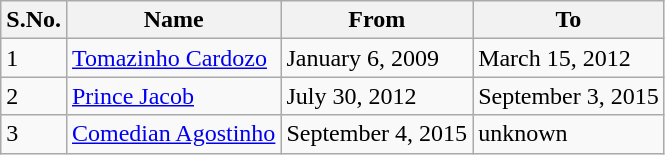<table class="wikitable sortable plainrowheaders" style="font-size: 100%">
<tr>
<th scope="col">S.No.</th>
<th scope="col">Name</th>
<th scope="col">From</th>
<th scope="col">To</th>
</tr>
<tr>
<td>1</td>
<td><a href='#'>Tomazinho Cardozo</a></td>
<td>January 6, 2009</td>
<td>March 15, 2012</td>
</tr>
<tr>
<td>2</td>
<td><a href='#'>Prince Jacob</a></td>
<td>July 30, 2012</td>
<td>September 3, 2015</td>
</tr>
<tr>
<td>3</td>
<td><a href='#'>Comedian Agostinho</a></td>
<td>September 4, 2015</td>
<td>unknown</td>
</tr>
</table>
